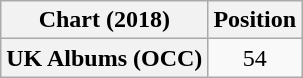<table class="wikitable plainrowheaders" style="text-align:center">
<tr>
<th scope="col">Chart (2018)</th>
<th scope="col">Position</th>
</tr>
<tr>
<th scope="row">UK Albums (OCC)</th>
<td>54</td>
</tr>
</table>
